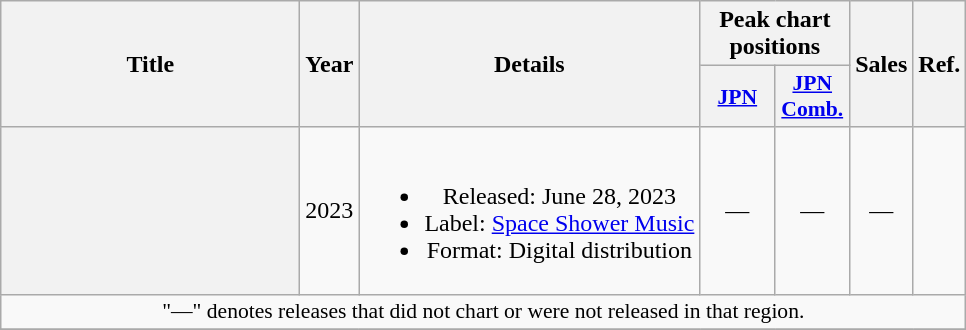<table class="wikitable plainrowheaders" style="text-align:center;">
<tr>
<th scope="col" rowspan="2" style="width:12em;">Title</th>
<th scope="col" rowspan="2">Year</th>
<th scope="col" rowspan="2">Details</th>
<th scope="col" colspan="2">Peak chart positions</th>
<th scope="col" rowspan="2">Sales</th>
<th scope="col" rowspan="2">Ref.</th>
</tr>
<tr>
<th scope="col" style="width:3em;font-size:90%;"><a href='#'>JPN</a></th>
<th scope="col" style="width:3em;font-size:90%;"><a href='#'>JPN<br>Comb.</a></th>
</tr>
<tr>
<th scope="row"></th>
<td>2023</td>
<td><br><ul><li>Released: June 28, 2023</li><li>Label: <a href='#'>Space Shower Music</a></li><li>Format: Digital distribution</li></ul></td>
<td>—</td>
<td>—</td>
<td>—</td>
<td></td>
</tr>
<tr>
<td colspan="7" style="font-size:90%;">"—" denotes releases that did not chart or were not released in that region.</td>
</tr>
<tr>
</tr>
</table>
